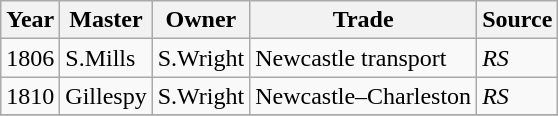<table class=" wikitable">
<tr>
<th>Year</th>
<th>Master</th>
<th>Owner</th>
<th>Trade</th>
<th>Source</th>
</tr>
<tr>
<td>1806</td>
<td>S.Mills</td>
<td>S.Wright</td>
<td>Newcastle transport</td>
<td><em>RS</em></td>
</tr>
<tr>
<td>1810</td>
<td>Gillespy</td>
<td>S.Wright</td>
<td>Newcastle–Charleston</td>
<td><em>RS</em></td>
</tr>
<tr>
</tr>
</table>
